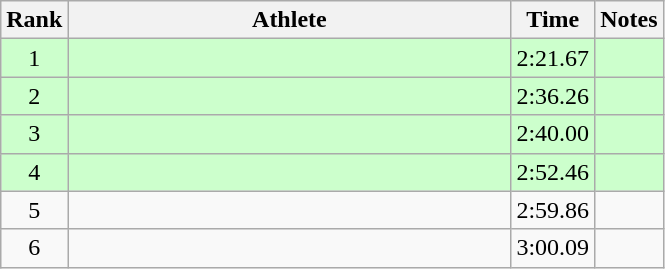<table class="wikitable" style="text-align:center">
<tr>
<th>Rank</th>
<th Style="width:18em">Athlete</th>
<th>Time</th>
<th>Notes</th>
</tr>
<tr style="background:#cfc">
<td>1</td>
<td style="text-align:left"></td>
<td>2:21.67</td>
<td></td>
</tr>
<tr style="background:#cfc">
<td>2</td>
<td style="text-align:left"></td>
<td>2:36.26</td>
<td></td>
</tr>
<tr style="background:#cfc">
<td>3</td>
<td style="text-align:left"></td>
<td>2:40.00</td>
<td></td>
</tr>
<tr style="background:#cfc">
<td>4</td>
<td style="text-align:left"></td>
<td>2:52.46</td>
<td></td>
</tr>
<tr>
<td>5</td>
<td style="text-align:left"></td>
<td>2:59.86</td>
<td></td>
</tr>
<tr>
<td>6</td>
<td style="text-align:left"></td>
<td>3:00.09</td>
<td></td>
</tr>
</table>
